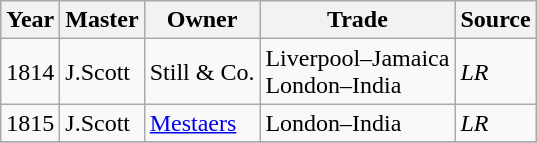<table class=" wikitable">
<tr>
<th>Year</th>
<th>Master</th>
<th>Owner</th>
<th>Trade</th>
<th>Source</th>
</tr>
<tr>
<td>1814</td>
<td>J.Scott</td>
<td>Still & Co.</td>
<td>Liverpool–Jamaica<br>London–India</td>
<td><em>LR</em></td>
</tr>
<tr>
<td>1815</td>
<td>J.Scott</td>
<td><a href='#'>Mestaers</a></td>
<td>London–India</td>
<td><em>LR</em></td>
</tr>
<tr>
</tr>
</table>
